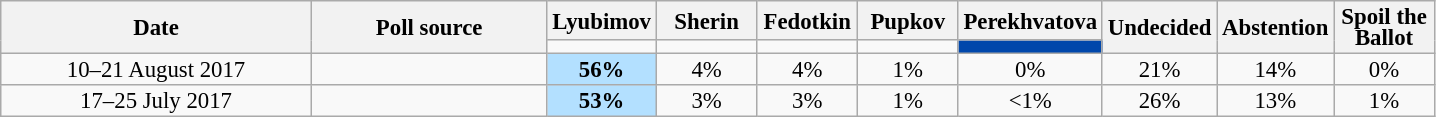<table class=wikitable style="font-size:95%; line-height:14px; text-align:center">
<tr>
<th style=width:200px; rowspan=2>Date</th>
<th style=width:150px; rowspan=2>Poll source</th>
<th style=width:60px>Lyubimov</th>
<th style=width:60px>Sherin</th>
<th style=width:60px>Fedotkin</th>
<th style=width:60px>Pupkov</th>
<th style=width:60px>Perekhvatova</th>
<th style="width:60px;" rowspan=2>Undecided</th>
<th style="width:60px;" rowspan=2>Abstention</th>
<th style="width:60px;" rowspan=2>Spoil the Ballot</th>
</tr>
<tr>
<td bgcolor=></td>
<td bgcolor=></td>
<td bgcolor=></td>
<td bgcolor=></td>
<td bgcolor=#0047AB></td>
</tr>
<tr>
<td>10–21 August 2017</td>
<td></td>
<td style="background:#B3E0FF"><strong>56%</strong></td>
<td>4%</td>
<td>4%</td>
<td>1%</td>
<td>0%</td>
<td>21%</td>
<td>14%</td>
<td>0%</td>
</tr>
<tr>
<td>17–25 July 2017</td>
<td></td>
<td style="background:#B3E0FF"><strong>53%</strong></td>
<td>3%</td>
<td>3%</td>
<td>1%</td>
<td><1%</td>
<td>26%</td>
<td>13%</td>
<td>1%</td>
</tr>
</table>
